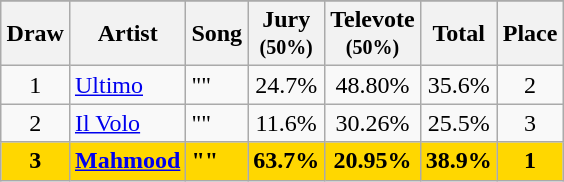<table class="sortable wikitable" style="margin: 1em auto 1em auto; text-align:center">
<tr>
</tr>
<tr>
<th>Draw</th>
<th>Artist</th>
<th>Song</th>
<th>Jury<br><small>(50%)</small></th>
<th>Televote<br><small>(50%)</small></th>
<th>Total</th>
<th>Place</th>
</tr>
<tr>
<td>1</td>
<td align="left"><a href='#'>Ultimo</a></td>
<td align="left">""</td>
<td>24.7%</td>
<td>48.80%</td>
<td>35.6%</td>
<td>2</td>
</tr>
<tr>
<td>2</td>
<td align="left"><a href='#'>Il Volo</a></td>
<td align="left">""</td>
<td>11.6%</td>
<td>30.26%</td>
<td>25.5%</td>
<td>3</td>
</tr>
<tr style="font-weight:bold; background:gold;">
<td>3</td>
<td align="left"><a href='#'>Mahmood</a></td>
<td align="left">""</td>
<td>63.7%</td>
<td>20.95%</td>
<td>38.9%</td>
<td>1</td>
</tr>
</table>
